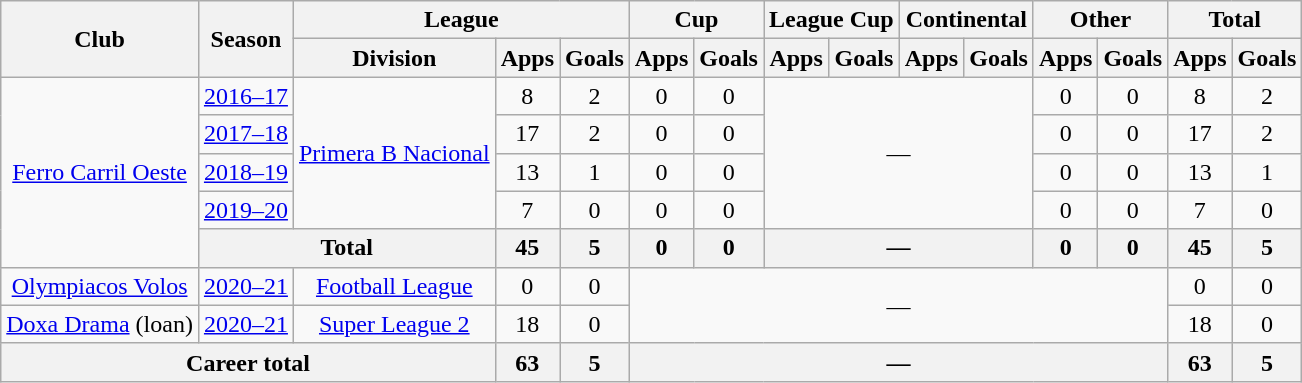<table class="wikitable" style="text-align:center">
<tr>
<th rowspan="2">Club</th>
<th rowspan="2">Season</th>
<th colspan="3">League</th>
<th colspan="2">Cup</th>
<th colspan="2">League Cup</th>
<th colspan="2">Continental</th>
<th colspan="2">Other</th>
<th colspan="2">Total</th>
</tr>
<tr>
<th>Division</th>
<th>Apps</th>
<th>Goals</th>
<th>Apps</th>
<th>Goals</th>
<th>Apps</th>
<th>Goals</th>
<th>Apps</th>
<th>Goals</th>
<th>Apps</th>
<th>Goals</th>
<th>Apps</th>
<th>Goals</th>
</tr>
<tr>
<td rowspan="5"><a href='#'>Ferro Carril Oeste</a></td>
<td><a href='#'>2016–17</a></td>
<td rowspan="4"><a href='#'>Primera B Nacional</a></td>
<td>8</td>
<td>2</td>
<td>0</td>
<td>0</td>
<td colspan="4" rowspan="4">—</td>
<td>0</td>
<td>0</td>
<td>8</td>
<td>2</td>
</tr>
<tr>
<td><a href='#'>2017–18</a></td>
<td>17</td>
<td>2</td>
<td>0</td>
<td>0</td>
<td>0</td>
<td>0</td>
<td>17</td>
<td>2</td>
</tr>
<tr>
<td><a href='#'>2018–19</a></td>
<td>13</td>
<td>1</td>
<td>0</td>
<td>0</td>
<td>0</td>
<td>0</td>
<td>13</td>
<td>1</td>
</tr>
<tr>
<td><a href='#'>2019–20</a></td>
<td>7</td>
<td>0</td>
<td>0</td>
<td>0</td>
<td>0</td>
<td>0</td>
<td>7</td>
<td>0</td>
</tr>
<tr>
<th colspan="2">Total</th>
<th>45</th>
<th>5</th>
<th>0</th>
<th>0</th>
<th colspan="4">—</th>
<th>0</th>
<th>0</th>
<th>45</th>
<th>5</th>
</tr>
<tr>
<td rowspan="1"><a href='#'>Olympiacos Volos</a></td>
<td><a href='#'>2020–21</a></td>
<td rowspan="1"><a href='#'>Football League</a></td>
<td>0</td>
<td>0</td>
<td colspan="8" rowspan="2">—</td>
<td>0</td>
<td>0</td>
</tr>
<tr>
<td rowspan="1"><a href='#'>Doxa Drama</a> (loan)</td>
<td><a href='#'>2020–21</a></td>
<td rowspan="1"><a href='#'>Super League 2</a></td>
<td>18</td>
<td>0</td>
<td>18</td>
<td>0</td>
</tr>
<tr>
<th colspan="3">Career total</th>
<th>63</th>
<th>5</th>
<th colspan="8">—</th>
<th>63</th>
<th>5</th>
</tr>
</table>
